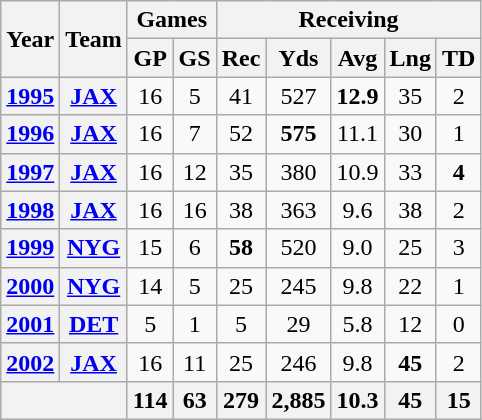<table class="wikitable" style="text-align:center">
<tr>
<th rowspan="2">Year</th>
<th rowspan="2">Team</th>
<th colspan="2">Games</th>
<th colspan="5">Receiving</th>
</tr>
<tr>
<th>GP</th>
<th>GS</th>
<th>Rec</th>
<th>Yds</th>
<th>Avg</th>
<th>Lng</th>
<th>TD</th>
</tr>
<tr>
<th><a href='#'>1995</a></th>
<th><a href='#'>JAX</a></th>
<td>16</td>
<td>5</td>
<td>41</td>
<td>527</td>
<td><strong>12.9</strong></td>
<td>35</td>
<td>2</td>
</tr>
<tr>
<th><a href='#'>1996</a></th>
<th><a href='#'>JAX</a></th>
<td>16</td>
<td>7</td>
<td>52</td>
<td><strong>575</strong></td>
<td>11.1</td>
<td>30</td>
<td>1</td>
</tr>
<tr>
<th><a href='#'>1997</a></th>
<th><a href='#'>JAX</a></th>
<td>16</td>
<td>12</td>
<td>35</td>
<td>380</td>
<td>10.9</td>
<td>33</td>
<td><strong>4</strong></td>
</tr>
<tr>
<th><a href='#'>1998</a></th>
<th><a href='#'>JAX</a></th>
<td>16</td>
<td>16</td>
<td>38</td>
<td>363</td>
<td>9.6</td>
<td>38</td>
<td>2</td>
</tr>
<tr>
<th><a href='#'>1999</a></th>
<th><a href='#'>NYG</a></th>
<td>15</td>
<td>6</td>
<td><strong>58</strong></td>
<td>520</td>
<td>9.0</td>
<td>25</td>
<td>3</td>
</tr>
<tr>
<th><a href='#'>2000</a></th>
<th><a href='#'>NYG</a></th>
<td>14</td>
<td>5</td>
<td>25</td>
<td>245</td>
<td>9.8</td>
<td>22</td>
<td>1</td>
</tr>
<tr>
<th><a href='#'>2001</a></th>
<th><a href='#'>DET</a></th>
<td>5</td>
<td>1</td>
<td>5</td>
<td>29</td>
<td>5.8</td>
<td>12</td>
<td>0</td>
</tr>
<tr>
<th><a href='#'>2002</a></th>
<th><a href='#'>JAX</a></th>
<td>16</td>
<td>11</td>
<td>25</td>
<td>246</td>
<td>9.8</td>
<td><strong>45</strong></td>
<td>2</td>
</tr>
<tr>
<th colspan="2"></th>
<th>114</th>
<th>63</th>
<th>279</th>
<th>2,885</th>
<th>10.3</th>
<th>45</th>
<th>15</th>
</tr>
</table>
